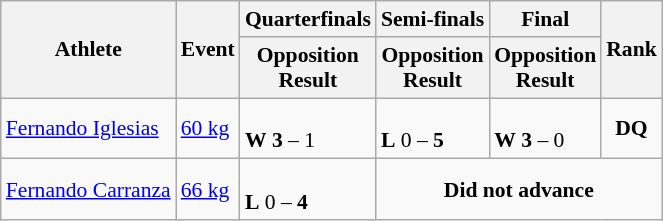<table class="wikitable" border="1" style="font-size:90%">
<tr>
<th rowspan=2>Athlete</th>
<th rowspan=2>Event</th>
<th>Quarterfinals</th>
<th>Semi-finals</th>
<th>Final</th>
<th rowspan=2>Rank</th>
</tr>
<tr>
<th>Opposition<br>Result</th>
<th>Opposition<br>Result</th>
<th>Opposition<br>Result</th>
</tr>
<tr>
<td><a href='#'>Fernando Iglesias</a></td>
<td><a href='#'>60 kg</a></td>
<td><br><strong>W</strong> <strong>3</strong> – 1</td>
<td><br><strong>L</strong> 0 – <strong>5</strong></td>
<td><br><strong>W</strong> <strong>3</strong> – 0</td>
<td align=center><strong>DQ</strong></td>
</tr>
<tr>
<td><a href='#'>Fernando Carranza</a></td>
<td><a href='#'>66 kg</a></td>
<td><br><strong>L</strong> 0 – <strong>4</strong></td>
<td align="center" colspan="7"><strong>Did not advance</strong></td>
</tr>
</table>
